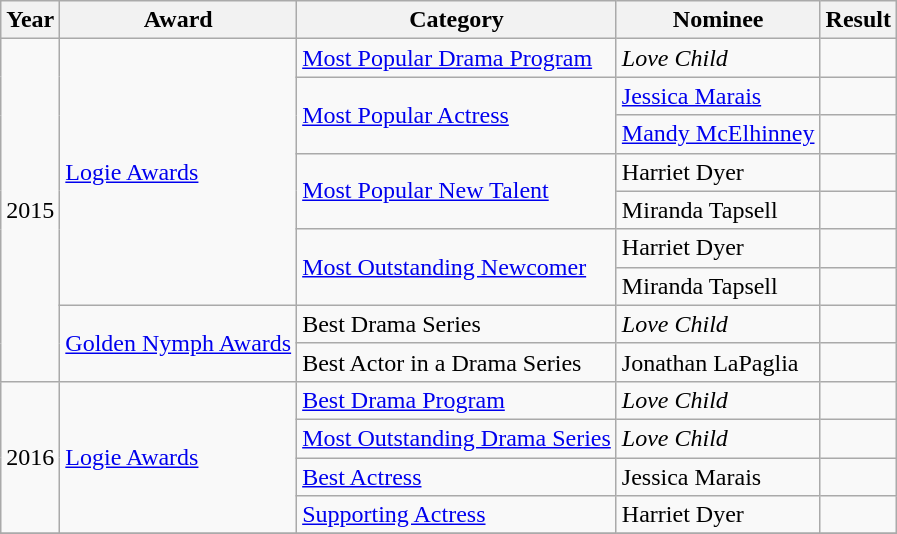<table class="wikitable plainrowheaders">
<tr>
<th scope="col">Year</th>
<th scope="col">Award</th>
<th scope="col">Category</th>
<th scope="col">Nominee</th>
<th scope="col">Result</th>
</tr>
<tr>
<td scope="row" rowspan="9">2015</td>
<td rowspan="7"><a href='#'>Logie Awards</a></td>
<td><a href='#'>Most Popular Drama Program</a></td>
<td><em>Love Child</em></td>
<td></td>
</tr>
<tr>
<td rowspan="2"><a href='#'>Most Popular Actress</a></td>
<td><a href='#'>Jessica Marais</a></td>
<td></td>
</tr>
<tr>
<td><a href='#'>Mandy McElhinney</a></td>
<td></td>
</tr>
<tr>
<td rowspan="2"><a href='#'>Most Popular New Talent</a></td>
<td>Harriet Dyer</td>
<td></td>
</tr>
<tr>
<td>Miranda Tapsell</td>
<td></td>
</tr>
<tr>
<td rowspan="2"><a href='#'>Most Outstanding Newcomer</a></td>
<td>Harriet Dyer</td>
<td></td>
</tr>
<tr>
<td>Miranda Tapsell</td>
<td></td>
</tr>
<tr>
<td rowspan="2"><a href='#'>Golden Nymph Awards</a></td>
<td>Best Drama Series</td>
<td><em>Love Child</em></td>
<td></td>
</tr>
<tr>
<td>Best Actor in a Drama Series</td>
<td>Jonathan LaPaglia</td>
<td></td>
</tr>
<tr>
<td scope="row" rowspan="4">2016</td>
<td rowspan="4"><a href='#'>Logie Awards</a></td>
<td><a href='#'>Best Drama Program</a></td>
<td><em>Love Child</em></td>
<td></td>
</tr>
<tr>
<td><a href='#'>Most Outstanding Drama Series</a></td>
<td><em>Love Child</em></td>
<td></td>
</tr>
<tr>
<td><a href='#'>Best Actress</a></td>
<td>Jessica Marais</td>
<td></td>
</tr>
<tr>
<td><a href='#'>Supporting Actress</a></td>
<td>Harriet Dyer</td>
<td></td>
</tr>
<tr>
</tr>
</table>
